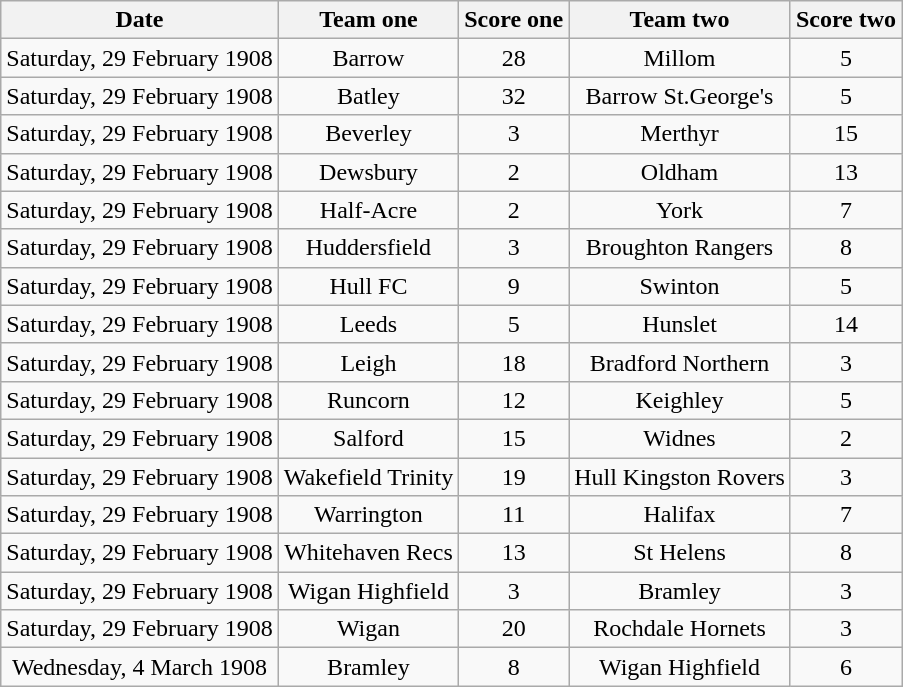<table class="wikitable" style="text-align: center">
<tr>
<th>Date</th>
<th>Team one</th>
<th>Score one</th>
<th>Team two</th>
<th>Score two</th>
</tr>
<tr>
<td>Saturday, 29 February 1908</td>
<td>Barrow</td>
<td>28</td>
<td>Millom</td>
<td>5</td>
</tr>
<tr>
<td>Saturday, 29 February 1908</td>
<td>Batley</td>
<td>32</td>
<td>Barrow St.George's</td>
<td>5</td>
</tr>
<tr>
<td>Saturday, 29 February 1908</td>
<td>Beverley</td>
<td>3</td>
<td>Merthyr</td>
<td>15</td>
</tr>
<tr>
<td>Saturday, 29 February 1908</td>
<td>Dewsbury</td>
<td>2</td>
<td>Oldham</td>
<td>13</td>
</tr>
<tr>
<td>Saturday, 29 February 1908</td>
<td>Half-Acre</td>
<td>2</td>
<td>York</td>
<td>7</td>
</tr>
<tr>
<td>Saturday, 29 February 1908</td>
<td>Huddersfield</td>
<td>3</td>
<td>Broughton Rangers</td>
<td>8</td>
</tr>
<tr>
<td>Saturday, 29 February 1908</td>
<td>Hull FC</td>
<td>9</td>
<td>Swinton</td>
<td>5</td>
</tr>
<tr>
<td>Saturday, 29 February 1908</td>
<td>Leeds</td>
<td>5</td>
<td>Hunslet</td>
<td>14</td>
</tr>
<tr>
<td>Saturday, 29 February 1908</td>
<td>Leigh</td>
<td>18</td>
<td>Bradford Northern</td>
<td>3</td>
</tr>
<tr>
<td>Saturday, 29 February 1908</td>
<td>Runcorn</td>
<td>12</td>
<td>Keighley</td>
<td>5</td>
</tr>
<tr>
<td>Saturday, 29 February 1908</td>
<td>Salford</td>
<td>15</td>
<td>Widnes</td>
<td>2</td>
</tr>
<tr>
<td>Saturday, 29 February 1908</td>
<td>Wakefield Trinity</td>
<td>19</td>
<td>Hull Kingston Rovers</td>
<td>3</td>
</tr>
<tr>
<td>Saturday, 29 February 1908</td>
<td>Warrington</td>
<td>11</td>
<td>Halifax</td>
<td>7</td>
</tr>
<tr>
<td>Saturday, 29 February 1908</td>
<td>Whitehaven Recs</td>
<td>13</td>
<td>St Helens</td>
<td>8</td>
</tr>
<tr>
<td>Saturday, 29 February 1908</td>
<td>Wigan Highfield</td>
<td>3</td>
<td>Bramley</td>
<td>3</td>
</tr>
<tr>
<td>Saturday, 29 February 1908</td>
<td>Wigan</td>
<td>20</td>
<td>Rochdale Hornets</td>
<td>3</td>
</tr>
<tr>
<td>Wednesday, 4 March 1908</td>
<td>Bramley</td>
<td>8</td>
<td>Wigan Highfield</td>
<td>6</td>
</tr>
</table>
